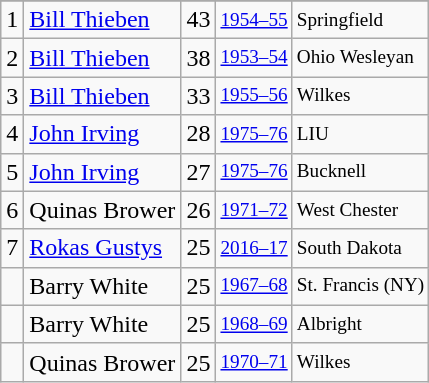<table class="wikitable">
<tr>
</tr>
<tr>
<td>1</td>
<td><a href='#'>Bill Thieben</a></td>
<td>43</td>
<td style="font-size:80%;"><a href='#'>1954–55</a></td>
<td style="font-size:80%;">Springfield</td>
</tr>
<tr>
<td>2</td>
<td><a href='#'>Bill Thieben</a></td>
<td>38</td>
<td style="font-size:80%;"><a href='#'>1953–54</a></td>
<td style="font-size:80%;">Ohio Wesleyan</td>
</tr>
<tr>
<td>3</td>
<td><a href='#'>Bill Thieben</a></td>
<td>33</td>
<td style="font-size:80%;"><a href='#'>1955–56</a></td>
<td style="font-size:80%;">Wilkes</td>
</tr>
<tr>
<td>4</td>
<td><a href='#'>John Irving</a></td>
<td>28</td>
<td style="font-size:80%;"><a href='#'>1975–76</a></td>
<td style="font-size:80%;">LIU</td>
</tr>
<tr>
<td>5</td>
<td><a href='#'>John Irving</a></td>
<td>27</td>
<td style="font-size:80%;"><a href='#'>1975–76</a></td>
<td style="font-size:80%;">Bucknell</td>
</tr>
<tr>
<td>6</td>
<td>Quinas Brower</td>
<td>26</td>
<td style="font-size:80%;"><a href='#'>1971–72</a></td>
<td style="font-size:80%;">West Chester</td>
</tr>
<tr>
<td>7</td>
<td><a href='#'>Rokas Gustys</a></td>
<td>25</td>
<td style="font-size:80%;"><a href='#'>2016–17</a></td>
<td style="font-size:80%;">South Dakota</td>
</tr>
<tr>
<td></td>
<td>Barry White</td>
<td>25</td>
<td style="font-size:80%;"><a href='#'>1967–68</a></td>
<td style="font-size:80%;">St. Francis (NY)</td>
</tr>
<tr>
<td></td>
<td>Barry White</td>
<td>25</td>
<td style="font-size:80%;"><a href='#'>1968–69</a></td>
<td style="font-size:80%;">Albright</td>
</tr>
<tr>
<td></td>
<td>Quinas Brower</td>
<td>25</td>
<td style="font-size:80%;"><a href='#'>1970–71</a></td>
<td style="font-size:80%;">Wilkes</td>
</tr>
</table>
